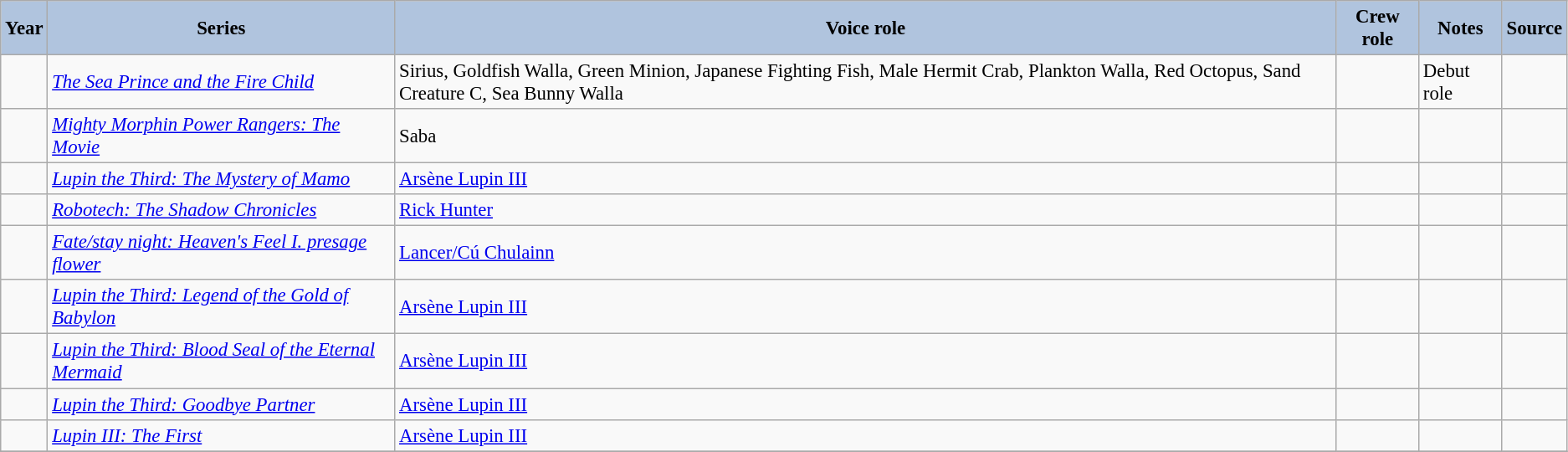<table class="wikitable sortable plainrowheaders" style="width=95%;  font-size: 95%;">
<tr>
<th style="background:#b0c4de;">Year </th>
<th style="background:#b0c4de;">Series</th>
<th style="background:#b0c4de;">Voice role </th>
<th style="background:#b0c4de;">Crew role</th>
<th style="background:#b0c4de;" class="unsortable">Notes </th>
<th style="background:#b0c4de;" class="unsortable">Source</th>
</tr>
<tr>
<td></td>
<td><em><a href='#'>The Sea Prince and the Fire Child</a></em></td>
<td>Sirius, Goldfish Walla, Green Minion, Japanese Fighting Fish, Male Hermit Crab, Plankton Walla, Red Octopus, Sand Creature C, Sea Bunny Walla</td>
<td></td>
<td>Debut role</td>
<td></td>
</tr>
<tr>
<td></td>
<td><em><a href='#'>Mighty Morphin Power Rangers: The Movie</a></em></td>
<td>Saba</td>
<td></td>
<td></td>
<td></td>
</tr>
<tr>
<td></td>
<td><em><a href='#'>Lupin the Third: The Mystery of Mamo</a></em></td>
<td><a href='#'>Arsène Lupin III</a></td>
<td></td>
<td></td>
<td></td>
</tr>
<tr>
<td></td>
<td><em><a href='#'>Robotech: The Shadow Chronicles</a></em></td>
<td><a href='#'>Rick Hunter</a></td>
<td></td>
<td></td>
<td></td>
</tr>
<tr>
<td></td>
<td><em><a href='#'>Fate/stay night: Heaven's Feel I. presage flower</a></em></td>
<td><a href='#'>Lancer/Cú Chulainn</a></td>
<td></td>
<td></td>
<td></td>
</tr>
<tr>
<td></td>
<td><em><a href='#'>Lupin the Third: Legend of the Gold of Babylon</a></em></td>
<td><a href='#'>Arsène Lupin III</a></td>
<td></td>
<td></td>
<td></td>
</tr>
<tr>
<td></td>
<td><em><a href='#'>Lupin the Third: Blood Seal of the Eternal Mermaid</a></em></td>
<td><a href='#'>Arsène Lupin III</a></td>
<td></td>
<td></td>
<td></td>
</tr>
<tr>
<td></td>
<td><em><a href='#'>Lupin the Third: Goodbye Partner</a></em></td>
<td><a href='#'>Arsène Lupin III</a></td>
<td></td>
<td></td>
<td></td>
</tr>
<tr>
<td></td>
<td><em><a href='#'>Lupin III: The First</a></em></td>
<td><a href='#'>Arsène Lupin III</a></td>
<td></td>
<td></td>
<td></td>
</tr>
<tr>
</tr>
</table>
